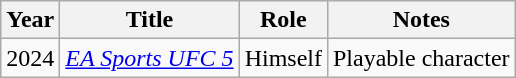<table class="wikitable sortable">
<tr>
<th>Year</th>
<th>Title</th>
<th>Role</th>
<th>Notes</th>
</tr>
<tr>
<td>2024</td>
<td><em><a href='#'>EA Sports UFC 5</a></em></td>
<td>Himself</td>
<td>Playable character</td>
</tr>
</table>
